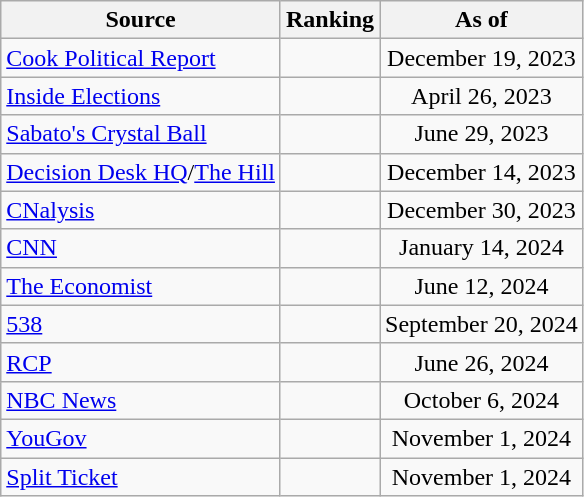<table class="wikitable" style="text-align:center">
<tr>
<th>Source</th>
<th>Ranking</th>
<th>As of</th>
</tr>
<tr>
<td align=left><a href='#'>Cook Political Report</a></td>
<td></td>
<td>December 19, 2023</td>
</tr>
<tr>
<td align=left><a href='#'>Inside Elections</a></td>
<td></td>
<td>April 26, 2023</td>
</tr>
<tr>
<td align=left><a href='#'>Sabato's Crystal Ball</a></td>
<td></td>
<td>June 29, 2023</td>
</tr>
<tr>
<td align=left><a href='#'>Decision Desk HQ</a>/<a href='#'>The Hill</a></td>
<td></td>
<td>December 14, 2023</td>
</tr>
<tr>
<td align=left><a href='#'>CNalysis</a></td>
<td></td>
<td>December 30, 2023</td>
</tr>
<tr>
<td align=left><a href='#'>CNN</a></td>
<td></td>
<td>January 14, 2024</td>
</tr>
<tr>
<td align=left><a href='#'>The Economist</a></td>
<td></td>
<td>June 12, 2024</td>
</tr>
<tr>
<td align="left"><a href='#'>538</a></td>
<td></td>
<td>September 20, 2024</td>
</tr>
<tr>
<td align="left"><a href='#'>RCP</a></td>
<td></td>
<td>June 26, 2024</td>
</tr>
<tr>
<td align="left"><a href='#'>NBC News</a></td>
<td></td>
<td>October 6, 2024</td>
</tr>
<tr>
<td align="left"><a href='#'>YouGov</a></td>
<td></td>
<td>November 1, 2024</td>
</tr>
<tr>
<td align="left"><a href='#'>Split Ticket</a></td>
<td></td>
<td>November 1, 2024</td>
</tr>
</table>
